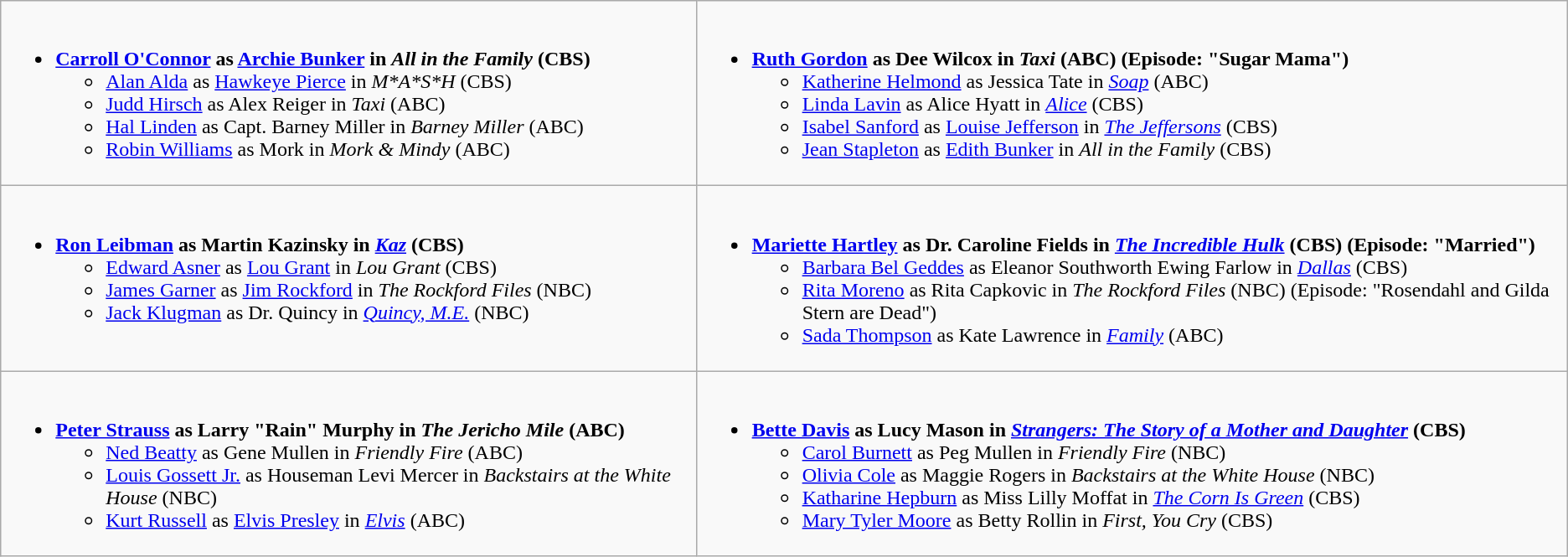<table class="wikitable">
<tr>
<td style="vertical-align:top;"><br><ul><li><strong><a href='#'>Carroll O'Connor</a> as <a href='#'>Archie Bunker</a> in <em>All in the Family</em> (CBS)</strong><ul><li><a href='#'>Alan Alda</a> as <a href='#'>Hawkeye Pierce</a> in <em>M*A*S*H</em> (CBS)</li><li><a href='#'>Judd Hirsch</a> as Alex Reiger in <em>Taxi</em> (ABC)</li><li><a href='#'>Hal Linden</a> as Capt. Barney Miller in <em>Barney Miller</em> (ABC)</li><li><a href='#'>Robin Williams</a> as Mork in <em>Mork & Mindy</em> (ABC)</li></ul></li></ul></td>
<td style="vertical-align:top;"><br><ul><li><strong><a href='#'>Ruth Gordon</a> as Dee Wilcox in <em>Taxi</em> (ABC) (Episode: "Sugar Mama")</strong><ul><li><a href='#'>Katherine Helmond</a> as Jessica Tate in <em><a href='#'>Soap</a></em> (ABC)</li><li><a href='#'>Linda Lavin</a> as Alice Hyatt in <em><a href='#'>Alice</a></em> (CBS)</li><li><a href='#'>Isabel Sanford</a> as <a href='#'>Louise Jefferson</a> in <em><a href='#'>The Jeffersons</a></em> (CBS)</li><li><a href='#'>Jean Stapleton</a> as <a href='#'>Edith Bunker</a> in <em>All in the Family</em> (CBS)</li></ul></li></ul></td>
</tr>
<tr>
<td style="vertical-align:top;"><br><ul><li><strong><a href='#'>Ron Leibman</a> as Martin Kazinsky in <em><a href='#'>Kaz</a></em> (CBS)</strong><ul><li><a href='#'>Edward Asner</a> as <a href='#'>Lou Grant</a> in <em>Lou Grant</em> (CBS)</li><li><a href='#'>James Garner</a> as <a href='#'>Jim Rockford</a> in <em>The Rockford Files</em> (NBC)</li><li><a href='#'>Jack Klugman</a> as Dr. Quincy in <em><a href='#'>Quincy, M.E.</a></em> (NBC)</li></ul></li></ul></td>
<td style="vertical-align:top;"><br><ul><li><strong><a href='#'>Mariette Hartley</a> as Dr. Caroline Fields in <em><a href='#'>The Incredible Hulk</a></em> (CBS) (Episode: "Married")</strong><ul><li><a href='#'>Barbara Bel Geddes</a> as Eleanor Southworth Ewing Farlow in <em><a href='#'>Dallas</a></em> (CBS)</li><li><a href='#'>Rita Moreno</a> as Rita Capkovic in <em>The Rockford Files</em> (NBC) (Episode: "Rosendahl and Gilda Stern are Dead")</li><li><a href='#'>Sada Thompson</a> as Kate Lawrence in <em><a href='#'>Family</a></em> (ABC)</li></ul></li></ul></td>
</tr>
<tr>
<td style="vertical-align:top;"><br><ul><li><strong><a href='#'>Peter Strauss</a> as Larry "Rain" Murphy in <em>The Jericho Mile</em> (ABC)</strong><ul><li><a href='#'>Ned Beatty</a> as Gene Mullen in <em>Friendly Fire</em> (ABC)</li><li><a href='#'>Louis Gossett Jr.</a> as Houseman Levi Mercer in <em>Backstairs at the White House</em> (NBC)</li><li><a href='#'>Kurt Russell</a> as <a href='#'>Elvis Presley</a> in <em><a href='#'>Elvis</a></em> (ABC)</li></ul></li></ul></td>
<td style="vertical-align:top;"><br><ul><li><strong><a href='#'>Bette Davis</a> as Lucy Mason in <em><a href='#'>Strangers: The Story of a Mother and Daughter</a></em> (CBS)</strong><ul><li><a href='#'>Carol Burnett</a> as Peg Mullen in <em>Friendly Fire</em> (NBC)</li><li><a href='#'>Olivia Cole</a> as Maggie Rogers in <em>Backstairs at the White House</em> (NBC)</li><li><a href='#'>Katharine Hepburn</a> as Miss Lilly Moffat in <em><a href='#'>The Corn Is Green</a></em> (CBS)</li><li><a href='#'>Mary Tyler Moore</a> as Betty Rollin in <em>First, You Cry</em> (CBS)</li></ul></li></ul></td>
</tr>
</table>
